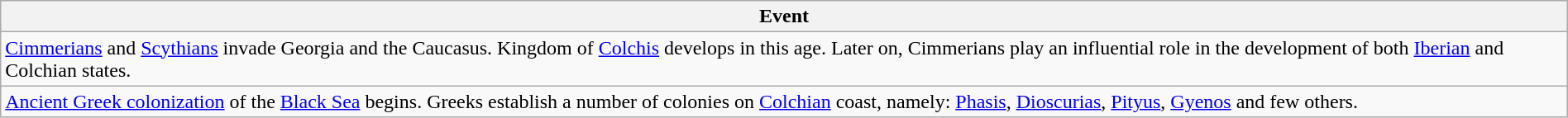<table class="wikitable" width="100%">
<tr>
<th style="width:6%">Event</th>
</tr>
<tr>
<td><a href='#'>Cimmerians</a> and <a href='#'>Scythians</a> invade Georgia and the Caucasus. Kingdom of <a href='#'>Colchis</a> develops in this age. Later on, Cimmerians play an influential role in the development of both <a href='#'>Iberian</a> and Colchian states.</td>
</tr>
<tr>
<td><a href='#'>Ancient Greek colonization</a> of the <a href='#'>Black Sea</a> begins. Greeks establish a number of colonies on <a href='#'>Colchian</a> coast, namely: <a href='#'>Phasis</a>, <a href='#'>Dioscurias</a>, <a href='#'>Pityus</a>, <a href='#'>Gyenos</a> and few others.</td>
</tr>
</table>
